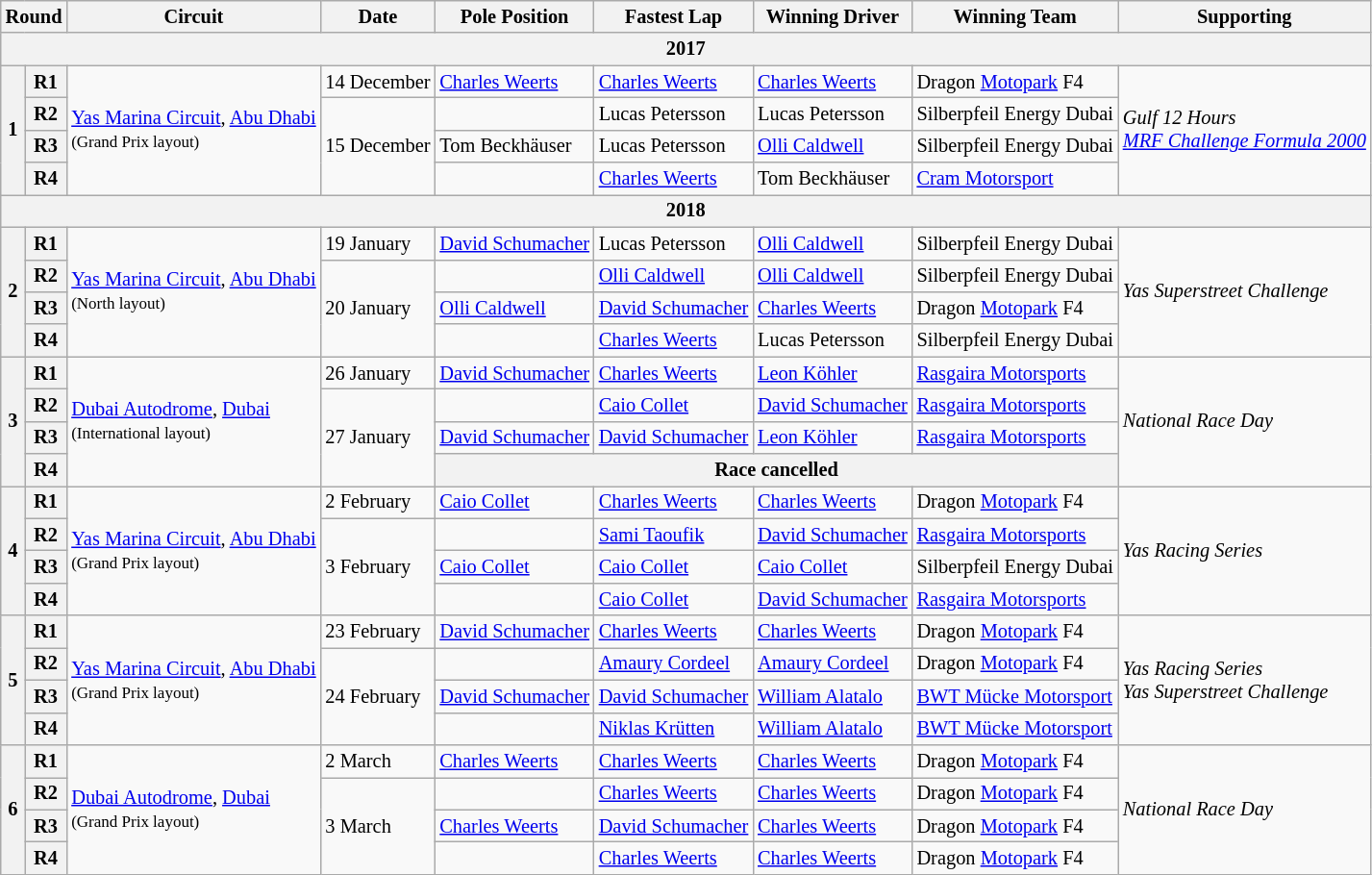<table class="wikitable" style="font-size: 85%">
<tr>
<th colspan=2>Round</th>
<th>Circuit</th>
<th>Date</th>
<th>Pole Position</th>
<th>Fastest Lap</th>
<th>Winning Driver</th>
<th>Winning Team</th>
<th>Supporting</th>
</tr>
<tr>
<th colspan=9>2017</th>
</tr>
<tr>
<th rowspan=4>1</th>
<th>R1</th>
<td rowspan=4 nowrap><a href='#'>Yas Marina Circuit</a>, <a href='#'>Abu Dhabi</a><br><small>(Grand Prix layout)</small></td>
<td nowrap>14 December</td>
<td nowrap> <a href='#'>Charles Weerts</a></td>
<td nowrap> <a href='#'>Charles Weerts</a></td>
<td nowrap> <a href='#'>Charles Weerts</a></td>
<td nowrap> Dragon <a href='#'>Motopark</a> F4</td>
<td rowspan=4 nowrap><em>Gulf 12 Hours</em><br><em><a href='#'>MRF Challenge Formula 2000</a></em></td>
</tr>
<tr>
<th>R2</th>
<td rowspan=3>15 December</td>
<td></td>
<td nowrap> Lucas Petersson</td>
<td nowrap> Lucas Petersson</td>
<td nowrap> Silberpfeil Energy Dubai</td>
</tr>
<tr>
<th>R3</th>
<td nowrap> Tom Beckhäuser</td>
<td nowrap> Lucas Petersson</td>
<td nowrap> <a href='#'>Olli Caldwell</a></td>
<td nowrap> Silberpfeil Energy Dubai</td>
</tr>
<tr>
<th>R4</th>
<td></td>
<td nowrap> <a href='#'>Charles Weerts</a></td>
<td nowrap> Tom Beckhäuser</td>
<td nowrap> <a href='#'>Cram Motorsport</a></td>
</tr>
<tr>
<th colspan=9>2018</th>
</tr>
<tr>
<th rowspan=4>2</th>
<th>R1</th>
<td rowspan=4><a href='#'>Yas Marina Circuit</a>, <a href='#'>Abu Dhabi</a><br><small>(North layout)</small></td>
<td>19 January</td>
<td> <a href='#'>David Schumacher</a></td>
<td> Lucas Petersson</td>
<td> <a href='#'>Olli Caldwell</a></td>
<td> Silberpfeil Energy Dubai</td>
<td rowspan=4><em>Yas Superstreet Challenge</em></td>
</tr>
<tr>
<th>R2</th>
<td rowspan=3>20 January</td>
<td></td>
<td> <a href='#'>Olli Caldwell</a></td>
<td> <a href='#'>Olli Caldwell</a></td>
<td> Silberpfeil Energy Dubai</td>
</tr>
<tr>
<th>R3</th>
<td> <a href='#'>Olli Caldwell</a></td>
<td> <a href='#'>David Schumacher</a></td>
<td> <a href='#'>Charles Weerts</a></td>
<td> Dragon <a href='#'>Motopark</a> F4</td>
</tr>
<tr>
<th>R4</th>
<td></td>
<td> <a href='#'>Charles Weerts</a></td>
<td> Lucas Petersson</td>
<td> Silberpfeil Energy Dubai</td>
</tr>
<tr>
<th rowspan=4>3</th>
<th>R1</th>
<td rowspan=4><a href='#'>Dubai Autodrome</a>, <a href='#'>Dubai</a><br><small>(International layout)</small></td>
<td>26 January</td>
<td> <a href='#'>David Schumacher</a></td>
<td> <a href='#'>Charles Weerts</a></td>
<td> <a href='#'>Leon Köhler</a></td>
<td> <a href='#'>Rasgaira Motorsports</a></td>
<td rowspan=4><em>National Race Day</em></td>
</tr>
<tr>
<th>R2</th>
<td rowspan=3>27 January</td>
<td></td>
<td> <a href='#'>Caio Collet</a></td>
<td> <a href='#'>David Schumacher</a></td>
<td> <a href='#'>Rasgaira Motorsports</a></td>
</tr>
<tr>
<th>R3</th>
<td> <a href='#'>David Schumacher</a></td>
<td> <a href='#'>David Schumacher</a></td>
<td> <a href='#'>Leon Köhler</a></td>
<td> <a href='#'>Rasgaira Motorsports</a></td>
</tr>
<tr>
<th>R4</th>
<th colspan=4>Race cancelled</th>
</tr>
<tr>
<th rowspan=4>4</th>
<th>R1</th>
<td rowspan=4><a href='#'>Yas Marina Circuit</a>, <a href='#'>Abu Dhabi</a><br><small>(Grand Prix layout)</small></td>
<td>2 February</td>
<td> <a href='#'>Caio Collet</a></td>
<td> <a href='#'>Charles Weerts</a></td>
<td> <a href='#'>Charles Weerts</a></td>
<td> Dragon <a href='#'>Motopark</a> F4</td>
<td rowspan=4><em>Yas Racing Series</em></td>
</tr>
<tr>
<th>R2</th>
<td rowspan=3>3 February</td>
<td></td>
<td> <a href='#'>Sami Taoufik</a></td>
<td> <a href='#'>David Schumacher</a></td>
<td> <a href='#'>Rasgaira Motorsports</a></td>
</tr>
<tr>
<th>R3</th>
<td> <a href='#'>Caio Collet</a></td>
<td> <a href='#'>Caio Collet</a></td>
<td> <a href='#'>Caio Collet</a></td>
<td> Silberpfeil Energy Dubai</td>
</tr>
<tr>
<th>R4</th>
<td></td>
<td> <a href='#'>Caio Collet</a></td>
<td nowrap> <a href='#'>David Schumacher</a></td>
<td> <a href='#'>Rasgaira Motorsports</a></td>
</tr>
<tr>
<th rowspan=4>5</th>
<th>R1</th>
<td rowspan=4><a href='#'>Yas Marina Circuit</a>, <a href='#'>Abu Dhabi</a><br><small>(Grand Prix layout)</small></td>
<td>23 February</td>
<td> <a href='#'>David Schumacher</a></td>
<td> <a href='#'>Charles Weerts</a></td>
<td> <a href='#'>Charles Weerts</a></td>
<td> Dragon <a href='#'>Motopark</a> F4</td>
<td rowspan=4><em>Yas Racing Series</em><br><em>Yas Superstreet Challenge</em></td>
</tr>
<tr>
<th>R2</th>
<td rowspan=3>24 February</td>
<td></td>
<td> <a href='#'>Amaury Cordeel</a></td>
<td> <a href='#'>Amaury Cordeel</a></td>
<td> Dragon <a href='#'>Motopark</a> F4</td>
</tr>
<tr>
<th>R3</th>
<td nowrap> <a href='#'>David Schumacher</a></td>
<td nowrap> <a href='#'>David Schumacher</a></td>
<td> <a href='#'>William Alatalo</a></td>
<td> <a href='#'>BWT Mücke Motorsport</a></td>
</tr>
<tr>
<th>R4</th>
<td></td>
<td> <a href='#'>Niklas Krütten</a></td>
<td> <a href='#'>William Alatalo</a></td>
<td> <a href='#'>BWT Mücke Motorsport</a></td>
</tr>
<tr>
<th rowspan=4>6</th>
<th>R1</th>
<td rowspan=4><a href='#'>Dubai Autodrome</a>, <a href='#'>Dubai</a><br><small>(Grand Prix layout)</small></td>
<td>2 March</td>
<td> <a href='#'>Charles Weerts</a></td>
<td> <a href='#'>Charles Weerts</a></td>
<td> <a href='#'>Charles Weerts</a></td>
<td> Dragon <a href='#'>Motopark</a> F4</td>
<td rowspan=4><em>National Race Day</em></td>
</tr>
<tr>
<th>R2</th>
<td rowspan=3>3 March</td>
<td></td>
<td> <a href='#'>Charles Weerts</a></td>
<td> <a href='#'>Charles Weerts</a></td>
<td> Dragon <a href='#'>Motopark</a> F4</td>
</tr>
<tr>
<th>R3</th>
<td> <a href='#'>Charles Weerts</a></td>
<td> <a href='#'>David Schumacher</a></td>
<td> <a href='#'>Charles Weerts</a></td>
<td> Dragon <a href='#'>Motopark</a> F4</td>
</tr>
<tr>
<th>R4</th>
<td></td>
<td> <a href='#'>Charles Weerts</a></td>
<td> <a href='#'>Charles Weerts</a></td>
<td> Dragon <a href='#'>Motopark</a> F4</td>
</tr>
</table>
